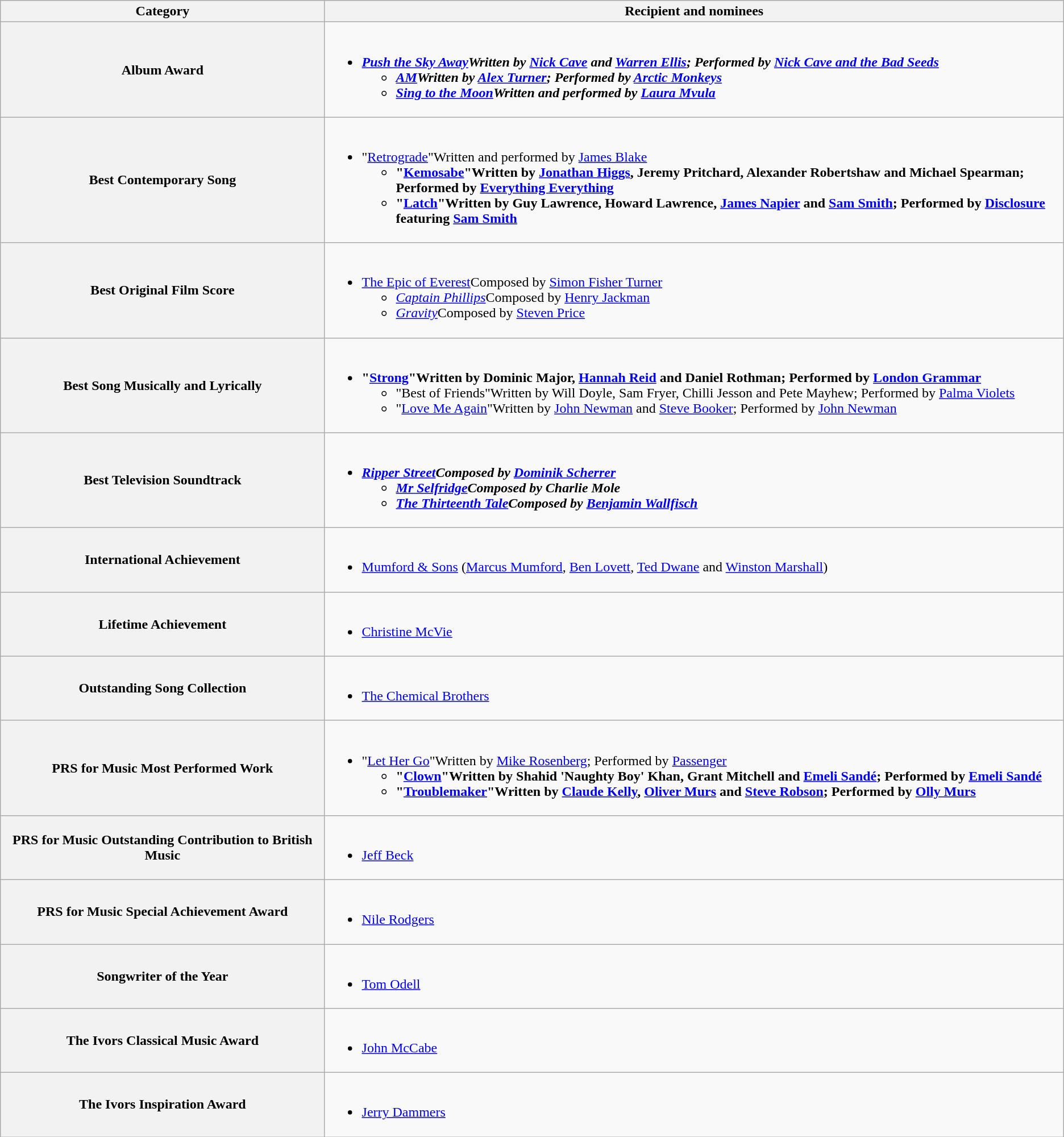<table class="wikitable">
<tr>
<th width="25%">Category</th>
<th width="57%">Recipient and nominees</th>
</tr>
<tr>
<th scope="row">Album Award</th>
<td><br><ul><li><strong><em><a href='#'>Push the Sky Away</a><em>Written by <a href='#'>Nick Cave</a> and <a href='#'>Warren Ellis</a>; Performed by <a href='#'>Nick Cave and the Bad Seeds</a><strong><ul><li></em><a href='#'>AM</a><em>Written by <a href='#'>Alex Turner</a>; Performed by <a href='#'>Arctic Monkeys</a></li><li></em><a href='#'>Sing to the Moon</a><em>Written and performed by <a href='#'>Laura Mvula</a></li></ul></li></ul></td>
</tr>
<tr>
<th scope="row">Best Contemporary Song</th>
<td><br><ul><li></strong>"<a href='#'>Retrograde</a>"Written and performed by <a href='#'>James Blake</a><strong><ul><li>"<a href='#'>Kemosabe</a>"Written by <a href='#'>Jonathan Higgs</a>, Jeremy Pritchard, Alexander Robertshaw and Michael Spearman; Performed by <a href='#'>Everything Everything</a></li><li>"<a href='#'>Latch</a>"Written by Guy Lawrence, Howard Lawrence, <a href='#'>James Napier</a> and <a href='#'>Sam Smith</a>; Performed by <a href='#'>Disclosure</a> featuring <a href='#'>Sam Smith</a></li></ul></li></ul></td>
</tr>
<tr>
<th scope="row">Best Original Film Score</th>
<td><br><ul><li></em></strong><a href='#'>The Epic of Everest</a></em>Composed by <a href='#'>Simon Fisher Turner</a></strong><ul><li><em><a href='#'>Captain Phillips</a></em>Composed by <a href='#'>Henry Jackman</a></li><li><em><a href='#'>Gravity</a></em>Composed by <a href='#'>Steven Price</a></li></ul></li></ul></td>
</tr>
<tr>
<th scope="row">Best Song Musically and Lyrically</th>
<td><br><ul><li><strong>"<a href='#'>Strong</a>"Written by Dominic Major, <a href='#'>Hannah Reid</a> and Daniel Rothman; Performed by <a href='#'>London Grammar</a></strong><ul><li>"Best of Friends"Written by Will Doyle, Sam Fryer, Chilli Jesson and Pete Mayhew; Performed by <a href='#'>Palma Violets</a></li><li>"<a href='#'>Love Me Again</a>"Written by <a href='#'>John Newman</a> and <a href='#'>Steve Booker</a>; Performed by <a href='#'>John Newman</a></li></ul></li></ul></td>
</tr>
<tr>
<th scope="row">Best Television Soundtrack</th>
<td><br><ul><li><strong><em><a href='#'>Ripper Street</a><em>Composed by <a href='#'>Dominik Scherrer</a><strong><ul><li></em><a href='#'>Mr Selfridge</a><em>Composed by Charlie Mole</li><li></em><a href='#'>The Thirteenth Tale</a><em>Composed by <a href='#'>Benjamin Wallfisch</a></li></ul></li></ul></td>
</tr>
<tr>
<th scope="row">International Achievement</th>
<td><br><ul><li></strong><a href='#'>Mumford & Sons</a> (<a href='#'>Marcus Mumford</a>, <a href='#'>Ben Lovett</a>, <a href='#'>Ted Dwane</a> and <a href='#'>Winston Marshall</a>)<strong></li></ul></td>
</tr>
<tr>
<th scope="row">Lifetime Achievement</th>
<td><br><ul><li></strong><a href='#'>Christine McVie</a><strong></li></ul></td>
</tr>
<tr>
<th scope="row">Outstanding Song Collection</th>
<td><br><ul><li></strong><a href='#'>The Chemical Brothers</a><strong></li></ul></td>
</tr>
<tr>
<th scope="row">PRS for Music Most Performed Work</th>
<td><br><ul><li></strong>"<a href='#'>Let Her Go</a>"Written by <a href='#'>Mike Rosenberg</a>; Performed by <a href='#'>Passenger</a><strong><ul><li>"<a href='#'>Clown</a>"Written by Shahid 'Naughty Boy' Khan, Grant Mitchell and <a href='#'>Emeli Sandé</a>; Performed by <a href='#'>Emeli Sandé</a></li><li>"<a href='#'>Troublemaker</a>"Written by <a href='#'>Claude Kelly</a>, <a href='#'>Oliver Murs</a> and <a href='#'>Steve Robson</a>; Performed by <a href='#'>Olly Murs</a></li></ul></li></ul></td>
</tr>
<tr>
<th scope="row">PRS for Music Outstanding Contribution to British Music</th>
<td><br><ul><li></strong><a href='#'>Jeff Beck</a><strong></li></ul></td>
</tr>
<tr>
<th scope="row">PRS for Music Special Achievement Award</th>
<td><br><ul><li></strong><a href='#'>Nile Rodgers</a><strong></li></ul></td>
</tr>
<tr>
<th scope="row">Songwriter of the Year</th>
<td><br><ul><li></strong><a href='#'>Tom Odell</a><strong></li></ul></td>
</tr>
<tr>
<th scope="row">The Ivors Classical Music Award</th>
<td><br><ul><li></strong><a href='#'>John McCabe</a><strong></li></ul></td>
</tr>
<tr>
<th scope="row">The Ivors Inspiration Award</th>
<td><br><ul><li></strong><a href='#'>Jerry Dammers</a><strong></li></ul></td>
</tr>
</table>
